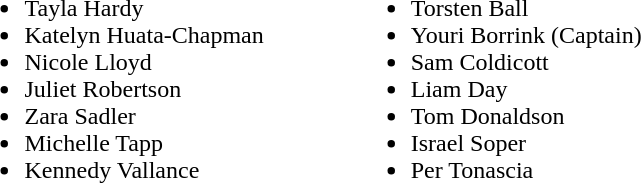<table>
<tr>
<td valign="top"><br><ul><li>Tayla Hardy</li><li>Katelyn Huata-Chapman</li><li>Nicole Lloyd</li><li>Juliet Robertson</li><li>Zara Sadler</li><li>Michelle Tapp</li><li>Kennedy Vallance</li></ul></td>
<td width="50"> </td>
<td valign="top"><br><ul><li>Torsten Ball</li><li>Youri Borrink (Captain)</li><li>Sam Coldicott</li><li>Liam Day</li><li>Tom Donaldson</li><li>Israel Soper</li><li>Per Tonascia</li></ul></td>
</tr>
</table>
